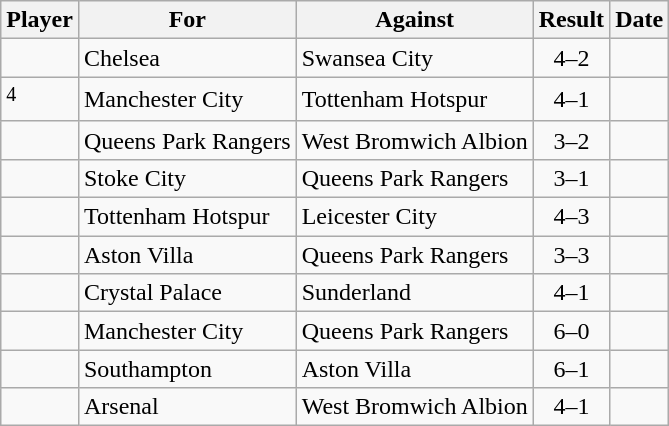<table class="wikitable">
<tr>
<th>Player</th>
<th>For</th>
<th>Against</th>
<th style="text-align:center">Result</th>
<th>Date</th>
</tr>
<tr>
<td> </td>
<td>Chelsea</td>
<td>Swansea City</td>
<td style="text-align:center;">4–2</td>
<td></td>
</tr>
<tr>
<td> <sup>4</sup></td>
<td>Manchester City</td>
<td>Tottenham Hotspur</td>
<td style="text-align:center;">4–1</td>
<td></td>
</tr>
<tr>
<td> </td>
<td>Queens Park Rangers</td>
<td>West Bromwich Albion</td>
<td style="text-align:center;">3–2</td>
<td></td>
</tr>
<tr>
<td> </td>
<td>Stoke City</td>
<td>Queens Park Rangers</td>
<td style="text-align:center;">3–1</td>
<td></td>
</tr>
<tr>
<td> </td>
<td>Tottenham Hotspur</td>
<td>Leicester City</td>
<td style="text-align:center;">4–3</td>
<td></td>
</tr>
<tr>
<td> </td>
<td>Aston Villa</td>
<td>Queens Park Rangers</td>
<td style="text-align:center;">3–3</td>
<td></td>
</tr>
<tr>
<td> </td>
<td>Crystal Palace</td>
<td>Sunderland</td>
<td style="text-align:center;">4–1</td>
<td></td>
</tr>
<tr>
<td> </td>
<td>Manchester City</td>
<td>Queens Park Rangers</td>
<td style="text-align:center;">6–0</td>
<td></td>
</tr>
<tr>
<td> </td>
<td>Southampton</td>
<td>Aston Villa</td>
<td style="text-align:center;">6–1</td>
<td></td>
</tr>
<tr>
<td> </td>
<td>Arsenal</td>
<td>West Bromwich Albion</td>
<td style="text-align:center;">4–1</td>
<td></td>
</tr>
</table>
